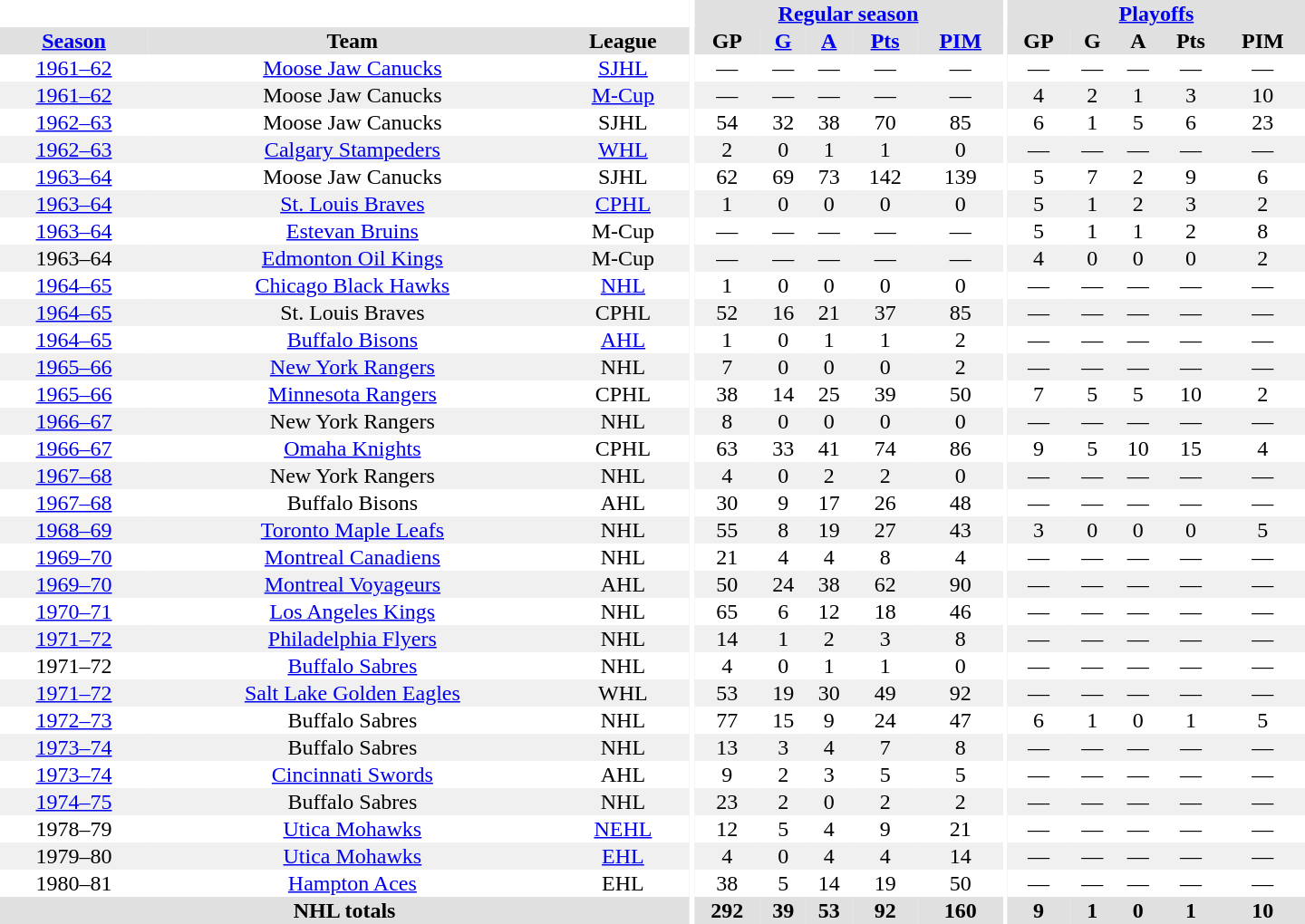<table border="0" cellpadding="1" cellspacing="0" style="text-align:center; width:60em">
<tr bgcolor="#e0e0e0">
<th colspan="3" bgcolor="#ffffff"></th>
<th rowspan="100" bgcolor="#ffffff"></th>
<th colspan="5"><a href='#'>Regular season</a></th>
<th rowspan="100" bgcolor="#ffffff"></th>
<th colspan="5"><a href='#'>Playoffs</a></th>
</tr>
<tr bgcolor="#e0e0e0">
<th><a href='#'>Season</a></th>
<th>Team</th>
<th>League</th>
<th>GP</th>
<th><a href='#'>G</a></th>
<th><a href='#'>A</a></th>
<th><a href='#'>Pts</a></th>
<th><a href='#'>PIM</a></th>
<th>GP</th>
<th>G</th>
<th>A</th>
<th>Pts</th>
<th>PIM</th>
</tr>
<tr>
<td><a href='#'>1961–62</a></td>
<td><a href='#'>Moose Jaw Canucks</a></td>
<td><a href='#'>SJHL</a></td>
<td>—</td>
<td>—</td>
<td>—</td>
<td>—</td>
<td>—</td>
<td>—</td>
<td>—</td>
<td>—</td>
<td>—</td>
<td>—</td>
</tr>
<tr bgcolor="#f0f0f0">
<td><a href='#'>1961–62</a></td>
<td>Moose Jaw Canucks</td>
<td><a href='#'>M-Cup</a></td>
<td>—</td>
<td>—</td>
<td>—</td>
<td>—</td>
<td>—</td>
<td>4</td>
<td>2</td>
<td>1</td>
<td>3</td>
<td>10</td>
</tr>
<tr>
<td><a href='#'>1962–63</a></td>
<td>Moose Jaw Canucks</td>
<td>SJHL</td>
<td>54</td>
<td>32</td>
<td>38</td>
<td>70</td>
<td>85</td>
<td>6</td>
<td>1</td>
<td>5</td>
<td>6</td>
<td>23</td>
</tr>
<tr bgcolor="#f0f0f0">
<td><a href='#'>1962–63</a></td>
<td><a href='#'>Calgary Stampeders</a></td>
<td><a href='#'>WHL</a></td>
<td>2</td>
<td>0</td>
<td>1</td>
<td>1</td>
<td>0</td>
<td>—</td>
<td>—</td>
<td>—</td>
<td>—</td>
<td>—</td>
</tr>
<tr>
<td><a href='#'>1963–64</a></td>
<td>Moose Jaw Canucks</td>
<td>SJHL</td>
<td>62</td>
<td>69</td>
<td>73</td>
<td>142</td>
<td>139</td>
<td>5</td>
<td>7</td>
<td>2</td>
<td>9</td>
<td>6</td>
</tr>
<tr bgcolor="#f0f0f0">
<td><a href='#'>1963–64</a></td>
<td><a href='#'>St. Louis Braves</a></td>
<td><a href='#'>CPHL</a></td>
<td>1</td>
<td>0</td>
<td>0</td>
<td>0</td>
<td>0</td>
<td>5</td>
<td>1</td>
<td>2</td>
<td>3</td>
<td>2</td>
</tr>
<tr>
<td><a href='#'>1963–64</a></td>
<td><a href='#'>Estevan Bruins</a></td>
<td>M-Cup</td>
<td>—</td>
<td>—</td>
<td>—</td>
<td>—</td>
<td>—</td>
<td>5</td>
<td>1</td>
<td>1</td>
<td>2</td>
<td>8</td>
</tr>
<tr bgcolor="#f0f0f0">
<td>1963–64</td>
<td><a href='#'>Edmonton Oil Kings</a></td>
<td>M-Cup</td>
<td>—</td>
<td>—</td>
<td>—</td>
<td>—</td>
<td>—</td>
<td>4</td>
<td>0</td>
<td>0</td>
<td>0</td>
<td>2</td>
</tr>
<tr>
<td><a href='#'>1964–65</a></td>
<td><a href='#'>Chicago Black Hawks</a></td>
<td><a href='#'>NHL</a></td>
<td>1</td>
<td>0</td>
<td>0</td>
<td>0</td>
<td>0</td>
<td>—</td>
<td>—</td>
<td>—</td>
<td>—</td>
<td>—</td>
</tr>
<tr bgcolor="#f0f0f0">
<td><a href='#'>1964–65</a></td>
<td>St. Louis Braves</td>
<td>CPHL</td>
<td>52</td>
<td>16</td>
<td>21</td>
<td>37</td>
<td>85</td>
<td>—</td>
<td>—</td>
<td>—</td>
<td>—</td>
<td>—</td>
</tr>
<tr>
<td><a href='#'>1964–65</a></td>
<td><a href='#'>Buffalo Bisons</a></td>
<td><a href='#'>AHL</a></td>
<td>1</td>
<td>0</td>
<td>1</td>
<td>1</td>
<td>2</td>
<td>—</td>
<td>—</td>
<td>—</td>
<td>—</td>
<td>—</td>
</tr>
<tr bgcolor="#f0f0f0">
<td><a href='#'>1965–66</a></td>
<td><a href='#'>New York Rangers</a></td>
<td>NHL</td>
<td>7</td>
<td>0</td>
<td>0</td>
<td>0</td>
<td>2</td>
<td>—</td>
<td>—</td>
<td>—</td>
<td>—</td>
<td>—</td>
</tr>
<tr>
<td><a href='#'>1965–66</a></td>
<td><a href='#'>Minnesota Rangers</a></td>
<td>CPHL</td>
<td>38</td>
<td>14</td>
<td>25</td>
<td>39</td>
<td>50</td>
<td>7</td>
<td>5</td>
<td>5</td>
<td>10</td>
<td>2</td>
</tr>
<tr bgcolor="#f0f0f0">
<td><a href='#'>1966–67</a></td>
<td>New York Rangers</td>
<td>NHL</td>
<td>8</td>
<td>0</td>
<td>0</td>
<td>0</td>
<td>0</td>
<td>—</td>
<td>—</td>
<td>—</td>
<td>—</td>
<td>—</td>
</tr>
<tr>
<td><a href='#'>1966–67</a></td>
<td><a href='#'>Omaha Knights</a></td>
<td>CPHL</td>
<td>63</td>
<td>33</td>
<td>41</td>
<td>74</td>
<td>86</td>
<td>9</td>
<td>5</td>
<td>10</td>
<td>15</td>
<td>4</td>
</tr>
<tr bgcolor="#f0f0f0">
<td><a href='#'>1967–68</a></td>
<td>New York Rangers</td>
<td>NHL</td>
<td>4</td>
<td>0</td>
<td>2</td>
<td>2</td>
<td>0</td>
<td>—</td>
<td>—</td>
<td>—</td>
<td>—</td>
<td>—</td>
</tr>
<tr>
<td><a href='#'>1967–68</a></td>
<td>Buffalo Bisons</td>
<td>AHL</td>
<td>30</td>
<td>9</td>
<td>17</td>
<td>26</td>
<td>48</td>
<td>—</td>
<td>—</td>
<td>—</td>
<td>—</td>
<td>—</td>
</tr>
<tr bgcolor="#f0f0f0">
<td><a href='#'>1968–69</a></td>
<td><a href='#'>Toronto Maple Leafs</a></td>
<td>NHL</td>
<td>55</td>
<td>8</td>
<td>19</td>
<td>27</td>
<td>43</td>
<td>3</td>
<td>0</td>
<td>0</td>
<td>0</td>
<td>5</td>
</tr>
<tr>
<td><a href='#'>1969–70</a></td>
<td><a href='#'>Montreal Canadiens</a></td>
<td>NHL</td>
<td>21</td>
<td>4</td>
<td>4</td>
<td>8</td>
<td>4</td>
<td>—</td>
<td>—</td>
<td>—</td>
<td>—</td>
<td>—</td>
</tr>
<tr bgcolor="#f0f0f0">
<td><a href='#'>1969–70</a></td>
<td><a href='#'>Montreal Voyageurs</a></td>
<td>AHL</td>
<td>50</td>
<td>24</td>
<td>38</td>
<td>62</td>
<td>90</td>
<td>—</td>
<td>—</td>
<td>—</td>
<td>—</td>
<td>—</td>
</tr>
<tr>
<td><a href='#'>1970–71</a></td>
<td><a href='#'>Los Angeles Kings</a></td>
<td>NHL</td>
<td>65</td>
<td>6</td>
<td>12</td>
<td>18</td>
<td>46</td>
<td>—</td>
<td>—</td>
<td>—</td>
<td>—</td>
<td>—</td>
</tr>
<tr bgcolor="#f0f0f0">
<td><a href='#'>1971–72</a></td>
<td><a href='#'>Philadelphia Flyers</a></td>
<td>NHL</td>
<td>14</td>
<td>1</td>
<td>2</td>
<td>3</td>
<td>8</td>
<td>—</td>
<td>—</td>
<td>—</td>
<td>—</td>
<td>—</td>
</tr>
<tr>
<td>1971–72</td>
<td><a href='#'>Buffalo Sabres</a></td>
<td>NHL</td>
<td>4</td>
<td>0</td>
<td>1</td>
<td>1</td>
<td>0</td>
<td>—</td>
<td>—</td>
<td>—</td>
<td>—</td>
<td>—</td>
</tr>
<tr bgcolor="#f0f0f0">
<td><a href='#'>1971–72</a></td>
<td><a href='#'>Salt Lake Golden Eagles</a></td>
<td>WHL</td>
<td>53</td>
<td>19</td>
<td>30</td>
<td>49</td>
<td>92</td>
<td>—</td>
<td>—</td>
<td>—</td>
<td>—</td>
<td>—</td>
</tr>
<tr>
<td><a href='#'>1972–73</a></td>
<td>Buffalo Sabres</td>
<td>NHL</td>
<td>77</td>
<td>15</td>
<td>9</td>
<td>24</td>
<td>47</td>
<td>6</td>
<td>1</td>
<td>0</td>
<td>1</td>
<td>5</td>
</tr>
<tr bgcolor="#f0f0f0">
<td><a href='#'>1973–74</a></td>
<td>Buffalo Sabres</td>
<td>NHL</td>
<td>13</td>
<td>3</td>
<td>4</td>
<td>7</td>
<td>8</td>
<td>—</td>
<td>—</td>
<td>—</td>
<td>—</td>
<td>—</td>
</tr>
<tr>
<td><a href='#'>1973–74</a></td>
<td><a href='#'>Cincinnati Swords</a></td>
<td>AHL</td>
<td>9</td>
<td>2</td>
<td>3</td>
<td>5</td>
<td>5</td>
<td>—</td>
<td>—</td>
<td>—</td>
<td>—</td>
<td>—</td>
</tr>
<tr bgcolor="#f0f0f0">
<td><a href='#'>1974–75</a></td>
<td>Buffalo Sabres</td>
<td>NHL</td>
<td>23</td>
<td>2</td>
<td>0</td>
<td>2</td>
<td>2</td>
<td>—</td>
<td>—</td>
<td>—</td>
<td>—</td>
<td>—</td>
</tr>
<tr>
<td>1978–79</td>
<td><a href='#'>Utica Mohawks</a></td>
<td><a href='#'>NEHL</a></td>
<td>12</td>
<td>5</td>
<td>4</td>
<td>9</td>
<td>21</td>
<td>—</td>
<td>—</td>
<td>—</td>
<td>—</td>
<td>—</td>
</tr>
<tr bgcolor="#f0f0f0">
<td>1979–80</td>
<td><a href='#'>Utica Mohawks</a></td>
<td><a href='#'>EHL</a></td>
<td>4</td>
<td>0</td>
<td>4</td>
<td>4</td>
<td>14</td>
<td>—</td>
<td>—</td>
<td>—</td>
<td>—</td>
<td>—</td>
</tr>
<tr>
<td>1980–81</td>
<td><a href='#'>Hampton Aces</a></td>
<td>EHL</td>
<td>38</td>
<td>5</td>
<td>14</td>
<td>19</td>
<td>50</td>
<td>—</td>
<td>—</td>
<td>—</td>
<td>—</td>
<td>—</td>
</tr>
<tr bgcolor="#e0e0e0">
<th colspan="3">NHL totals</th>
<th>292</th>
<th>39</th>
<th>53</th>
<th>92</th>
<th>160</th>
<th>9</th>
<th>1</th>
<th>0</th>
<th>1</th>
<th>10</th>
</tr>
</table>
